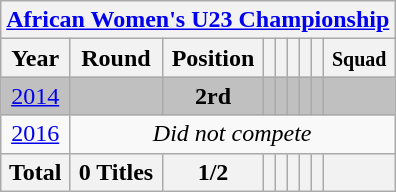<table class="wikitable" style="text-align: center;">
<tr>
<th colspan=9><a href='#'>African Women's U23 Championship</a></th>
</tr>
<tr>
<th>Year</th>
<th>Round</th>
<th>Position</th>
<th></th>
<th></th>
<th></th>
<th></th>
<th></th>
<th><small>Squad</small></th>
</tr>
<tr bgcolor=silver>
<td> <a href='#'>2014</a></td>
<td></td>
<td><strong>2rd</strong></td>
<td></td>
<td></td>
<td></td>
<td></td>
<td></td>
<td></td>
</tr>
<tr bgcolor=>
<td> <a href='#'>2016</a></td>
<td colspan="8" rowspan=1><em>Did not compete</em></td>
</tr>
<tr>
<th>Total</th>
<th>0 Titles</th>
<th>1/2</th>
<th></th>
<th></th>
<th></th>
<th></th>
<th></th>
<th></th>
</tr>
</table>
